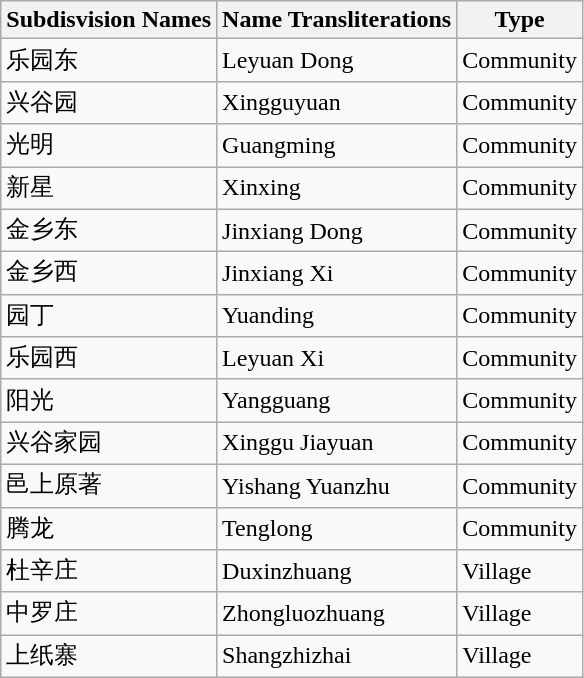<table class="wikitable sortable">
<tr>
<th>Subdisvision Names</th>
<th>Name Transliterations</th>
<th>Type</th>
</tr>
<tr>
<td>乐园东</td>
<td>Leyuan Dong</td>
<td>Community</td>
</tr>
<tr>
<td>兴谷园</td>
<td>Xingguyuan</td>
<td>Community</td>
</tr>
<tr>
<td>光明</td>
<td>Guangming</td>
<td>Community</td>
</tr>
<tr>
<td>新星</td>
<td>Xinxing</td>
<td>Community</td>
</tr>
<tr>
<td>金乡东</td>
<td>Jinxiang Dong</td>
<td>Community</td>
</tr>
<tr>
<td>金乡西</td>
<td>Jinxiang Xi</td>
<td>Community</td>
</tr>
<tr>
<td>园丁</td>
<td>Yuanding</td>
<td>Community</td>
</tr>
<tr>
<td>乐园西</td>
<td>Leyuan Xi</td>
<td>Community</td>
</tr>
<tr>
<td>阳光</td>
<td>Yangguang</td>
<td>Community</td>
</tr>
<tr>
<td>兴谷家园</td>
<td>Xinggu Jiayuan</td>
<td>Community</td>
</tr>
<tr>
<td>邑上原著</td>
<td>Yishang Yuanzhu</td>
<td>Community</td>
</tr>
<tr>
<td>腾龙</td>
<td>Tenglong</td>
<td>Community</td>
</tr>
<tr>
<td>杜辛庄</td>
<td>Duxinzhuang</td>
<td>Village</td>
</tr>
<tr>
<td>中罗庄</td>
<td>Zhongluozhuang</td>
<td>Village</td>
</tr>
<tr>
<td>上纸寨</td>
<td>Shangzhizhai</td>
<td>Village</td>
</tr>
</table>
